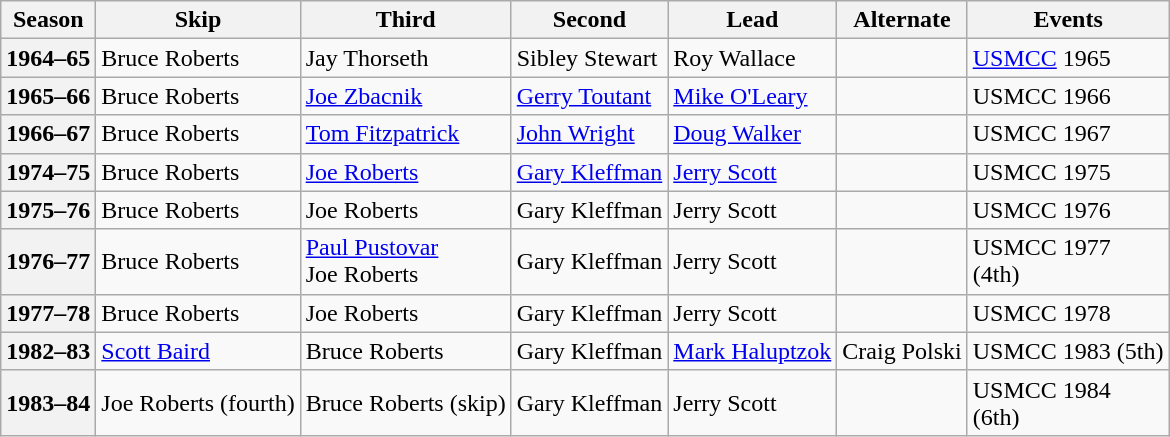<table class="wikitable">
<tr>
<th scope="col">Season</th>
<th scope="col">Skip</th>
<th scope="col">Third</th>
<th scope="col">Second</th>
<th scope="col">Lead</th>
<th scope="col">Alternate</th>
<th scope="col">Events</th>
</tr>
<tr>
<th scope="row">1964–65</th>
<td>Bruce Roberts</td>
<td>Jay Thorseth</td>
<td>Sibley Stewart</td>
<td>Roy Wallace</td>
<td></td>
<td><a href='#'>USMCC</a> 1965</td>
</tr>
<tr>
<th scope="row">1965–66</th>
<td>Bruce Roberts</td>
<td><a href='#'>Joe Zbacnik</a></td>
<td><a href='#'>Gerry Toutant</a></td>
<td><a href='#'>Mike O'Leary</a></td>
<td></td>
<td>USMCC 1966 <br> </td>
</tr>
<tr>
<th scope="row">1966–67</th>
<td>Bruce Roberts</td>
<td><a href='#'>Tom Fitzpatrick</a></td>
<td><a href='#'>John Wright</a></td>
<td><a href='#'>Doug Walker</a></td>
<td></td>
<td>USMCC 1967 <br> </td>
</tr>
<tr>
<th scope="row">1974–75</th>
<td>Bruce Roberts</td>
<td><a href='#'>Joe Roberts</a></td>
<td><a href='#'>Gary Kleffman</a></td>
<td><a href='#'>Jerry Scott</a></td>
<td></td>
<td>USMCC 1975</td>
</tr>
<tr>
<th scope="row">1975–76</th>
<td>Bruce Roberts</td>
<td>Joe Roberts</td>
<td>Gary Kleffman</td>
<td>Jerry Scott</td>
<td></td>
<td>USMCC 1976 <br> </td>
</tr>
<tr>
<th scope="row">1976–77</th>
<td>Bruce Roberts</td>
<td><a href='#'>Paul Pustovar</a> <br> Joe Roberts</td>
<td>Gary Kleffman</td>
<td>Jerry Scott</td>
<td></td>
<td>USMCC 1977 <br> (4th)</td>
</tr>
<tr>
<th scope="row">1977–78</th>
<td>Bruce Roberts</td>
<td>Joe Roberts</td>
<td>Gary Kleffman</td>
<td>Jerry Scott</td>
<td></td>
<td>USMCC 1978</td>
</tr>
<tr>
<th scope="row">1982–83</th>
<td><a href='#'>Scott Baird</a></td>
<td>Bruce Roberts</td>
<td>Gary Kleffman</td>
<td><a href='#'>Mark Haluptzok</a></td>
<td>Craig Polski</td>
<td>USMCC 1983 (5th)</td>
</tr>
<tr>
<th scope="row">1983–84</th>
<td>Joe Roberts (fourth)</td>
<td>Bruce Roberts (skip)</td>
<td>Gary Kleffman</td>
<td>Jerry Scott</td>
<td></td>
<td>USMCC 1984 <br> (6th)</td>
</tr>
</table>
